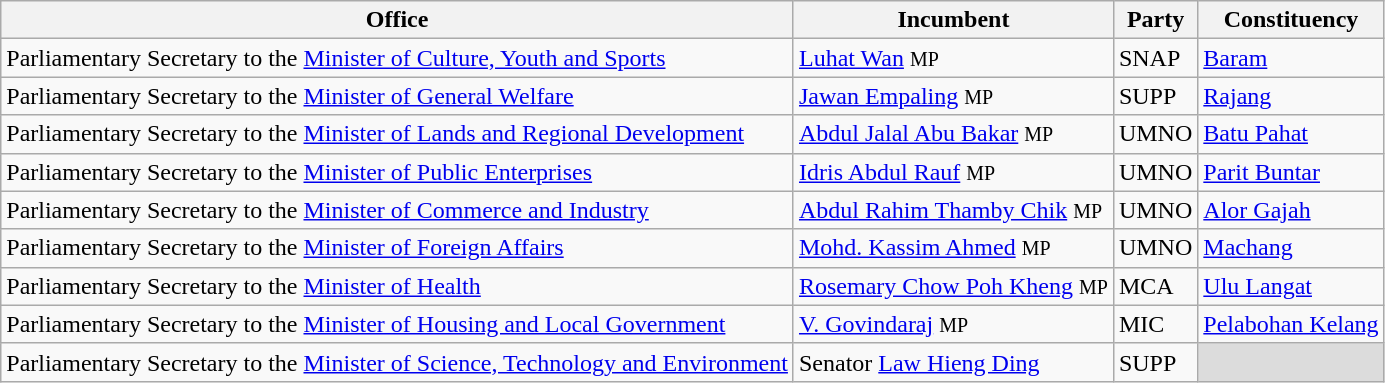<table class="sortable wikitable">
<tr>
<th>Office</th>
<th>Incumbent</th>
<th>Party</th>
<th>Constituency</th>
</tr>
<tr>
<td>Parliamentary Secretary to the <a href='#'>Minister of Culture, Youth and Sports</a></td>
<td><a href='#'>Luhat Wan</a> <small>MP</small></td>
<td>SNAP</td>
<td><a href='#'>Baram</a></td>
</tr>
<tr>
<td>Parliamentary Secretary to the <a href='#'>Minister of General Welfare</a></td>
<td><a href='#'>Jawan Empaling</a> <small>MP</small></td>
<td>SUPP</td>
<td><a href='#'>Rajang</a></td>
</tr>
<tr>
<td>Parliamentary Secretary to the <a href='#'>Minister of Lands and Regional Development</a></td>
<td><a href='#'>Abdul Jalal Abu Bakar</a> <small>MP</small></td>
<td>UMNO</td>
<td><a href='#'>Batu Pahat</a></td>
</tr>
<tr>
<td>Parliamentary Secretary to the <a href='#'>Minister of Public Enterprises</a></td>
<td><a href='#'>Idris Abdul Rauf</a> <small>MP</small></td>
<td>UMNO</td>
<td><a href='#'>Parit Buntar</a></td>
</tr>
<tr>
<td>Parliamentary Secretary to the <a href='#'>Minister of Commerce and Industry</a></td>
<td><a href='#'>Abdul Rahim Thamby Chik</a> <small>MP</small></td>
<td>UMNO</td>
<td><a href='#'>Alor Gajah</a></td>
</tr>
<tr>
<td>Parliamentary Secretary to the <a href='#'>Minister of Foreign Affairs</a></td>
<td><a href='#'>Mohd. Kassim Ahmed</a> <small>MP</small></td>
<td>UMNO</td>
<td><a href='#'>Machang</a></td>
</tr>
<tr>
<td>Parliamentary Secretary to the <a href='#'>Minister of Health</a></td>
<td><a href='#'>Rosemary Chow Poh Kheng</a> <small>MP</small></td>
<td>MCA</td>
<td><a href='#'>Ulu Langat</a></td>
</tr>
<tr>
<td>Parliamentary Secretary to the <a href='#'>Minister of Housing and Local Government</a></td>
<td><a href='#'>V. Govindaraj</a> <small>MP</small></td>
<td>MIC</td>
<td><a href='#'>Pelabohan Kelang</a></td>
</tr>
<tr>
<td>Parliamentary Secretary to the <a href='#'>Minister of Science, Technology and Environment</a></td>
<td>Senator <a href='#'>Law Hieng Ding</a></td>
<td>SUPP</td>
<td bgcolor=dcdcdc></td>
</tr>
</table>
